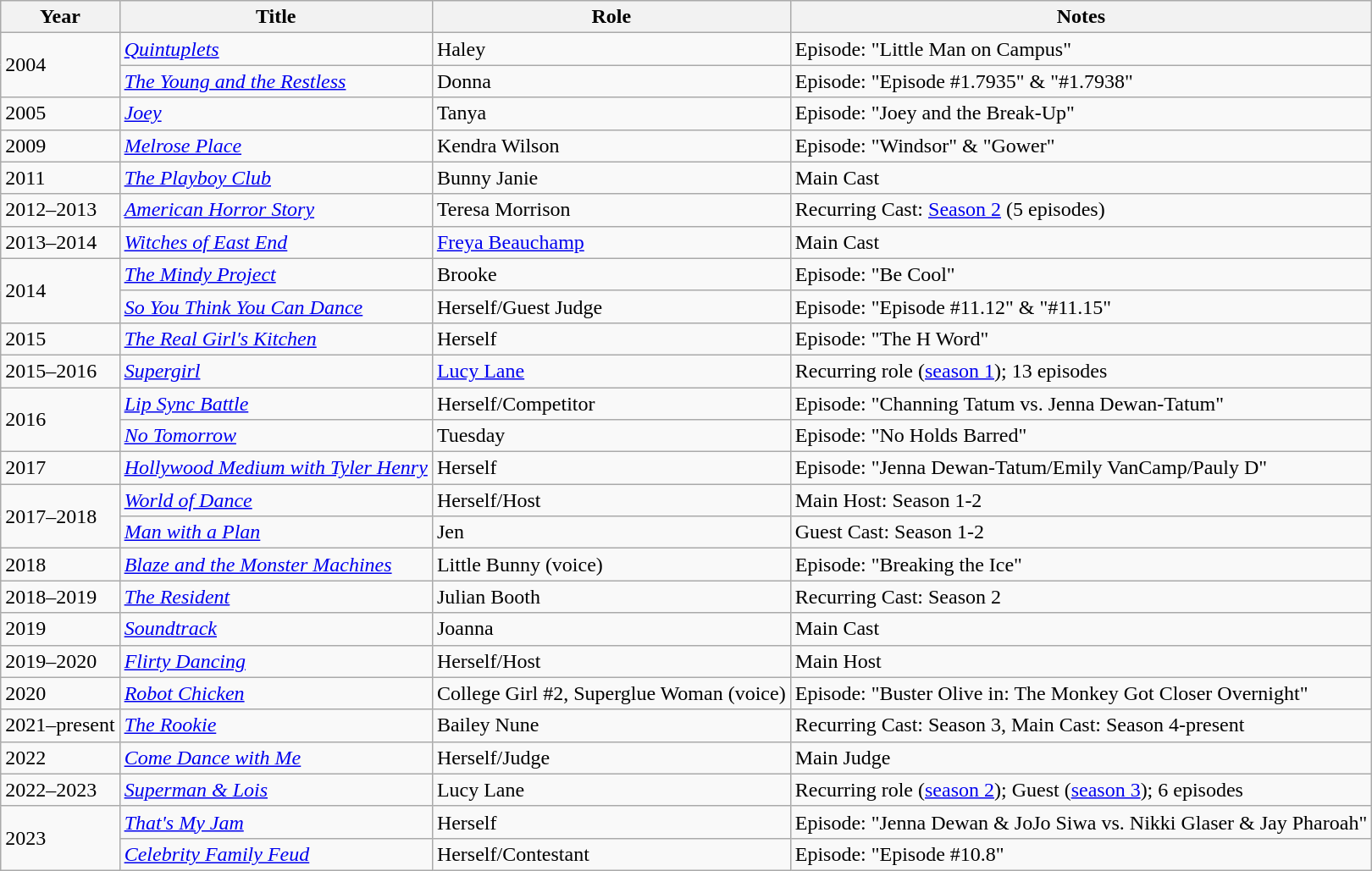<table class="wikitable sortable">
<tr>
<th>Year</th>
<th>Title</th>
<th>Role</th>
<th>Notes</th>
</tr>
<tr>
<td rowspan="2">2004</td>
<td><em><a href='#'>Quintuplets</a></em></td>
<td>Haley</td>
<td>Episode: "Little Man on Campus"</td>
</tr>
<tr>
<td><em><a href='#'>The Young and the Restless</a></em></td>
<td>Donna</td>
<td>Episode: "Episode #1.7935" & "#1.7938"</td>
</tr>
<tr>
<td>2005</td>
<td><em><a href='#'>Joey</a></em></td>
<td>Tanya</td>
<td>Episode: "Joey and the Break-Up"</td>
</tr>
<tr>
<td>2009</td>
<td><em><a href='#'>Melrose Place</a></em></td>
<td>Kendra Wilson</td>
<td>Episode: "Windsor" & "Gower"</td>
</tr>
<tr>
<td>2011</td>
<td><em><a href='#'>The Playboy Club</a></em></td>
<td>Bunny Janie</td>
<td>Main Cast</td>
</tr>
<tr>
<td>2012–2013</td>
<td><em><a href='#'>American Horror Story</a></em></td>
<td>Teresa Morrison</td>
<td>Recurring Cast: <a href='#'>Season 2</a> (5 episodes)</td>
</tr>
<tr>
<td>2013–2014</td>
<td><em><a href='#'>Witches of East End</a></em></td>
<td><a href='#'>Freya Beauchamp</a></td>
<td>Main Cast</td>
</tr>
<tr>
<td rowspan="2">2014</td>
<td><em><a href='#'>The Mindy Project</a></em></td>
<td>Brooke</td>
<td>Episode: "Be Cool"</td>
</tr>
<tr>
<td><em><a href='#'>So You Think You Can Dance</a></em></td>
<td>Herself/Guest Judge</td>
<td>Episode: "Episode #11.12" & "#11.15"</td>
</tr>
<tr>
<td>2015</td>
<td><em><a href='#'>The Real Girl's Kitchen</a></em></td>
<td>Herself</td>
<td>Episode: "The H Word"</td>
</tr>
<tr>
<td>2015–2016</td>
<td><em><a href='#'>Supergirl</a></em></td>
<td><a href='#'>Lucy Lane</a></td>
<td>Recurring role (<a href='#'>season 1</a>); 13 episodes</td>
</tr>
<tr>
<td rowspan="2">2016</td>
<td><em><a href='#'>Lip Sync Battle</a></em></td>
<td>Herself/Competitor</td>
<td>Episode: "Channing Tatum vs. Jenna Dewan-Tatum"</td>
</tr>
<tr>
<td><em><a href='#'>No Tomorrow</a></em></td>
<td>Tuesday</td>
<td>Episode: "No Holds Barred"</td>
</tr>
<tr>
<td>2017</td>
<td><em><a href='#'>Hollywood Medium with Tyler Henry</a></em></td>
<td>Herself</td>
<td>Episode: "Jenna Dewan-Tatum/Emily VanCamp/Pauly D"</td>
</tr>
<tr>
<td rowspan="2">2017–2018</td>
<td><em><a href='#'>World of Dance</a></em></td>
<td>Herself/Host</td>
<td>Main Host: Season 1-2</td>
</tr>
<tr>
<td><em><a href='#'>Man with a Plan</a></em></td>
<td>Jen</td>
<td>Guest Cast: Season 1-2</td>
</tr>
<tr>
<td>2018</td>
<td><em><a href='#'>Blaze and the Monster Machines</a></em></td>
<td>Little Bunny (voice)</td>
<td>Episode: "Breaking the Ice"</td>
</tr>
<tr>
<td>2018–2019</td>
<td><em><a href='#'>The Resident</a></em></td>
<td>Julian Booth</td>
<td>Recurring Cast: Season 2</td>
</tr>
<tr>
<td>2019</td>
<td><em><a href='#'>Soundtrack</a></em></td>
<td>Joanna</td>
<td>Main Cast</td>
</tr>
<tr>
<td>2019–2020</td>
<td><em><a href='#'>Flirty Dancing</a></em></td>
<td>Herself/Host</td>
<td>Main Host</td>
</tr>
<tr>
<td>2020</td>
<td><em><a href='#'>Robot Chicken</a></em></td>
<td>College Girl #2, Superglue Woman (voice)</td>
<td>Episode: "Buster Olive in: The Monkey Got Closer Overnight"</td>
</tr>
<tr>
<td>2021–present</td>
<td><em><a href='#'>The Rookie</a></em></td>
<td>Bailey Nune</td>
<td>Recurring Cast: Season 3, Main Cast: Season 4-present</td>
</tr>
<tr>
<td>2022</td>
<td><em><a href='#'>Come Dance with Me</a></em></td>
<td>Herself/Judge</td>
<td>Main Judge</td>
</tr>
<tr>
<td>2022–2023</td>
<td><em><a href='#'>Superman & Lois</a></em></td>
<td>Lucy Lane</td>
<td>Recurring role (<a href='#'>season 2</a>); Guest (<a href='#'>season 3</a>); 6 episodes</td>
</tr>
<tr>
<td rowspan="2">2023</td>
<td><em><a href='#'>That's My Jam</a></em></td>
<td>Herself</td>
<td>Episode: "Jenna Dewan & JoJo Siwa vs. Nikki Glaser & Jay Pharoah"</td>
</tr>
<tr>
<td><em><a href='#'>Celebrity Family Feud</a></em></td>
<td>Herself/Contestant</td>
<td>Episode: "Episode #10.8"</td>
</tr>
</table>
